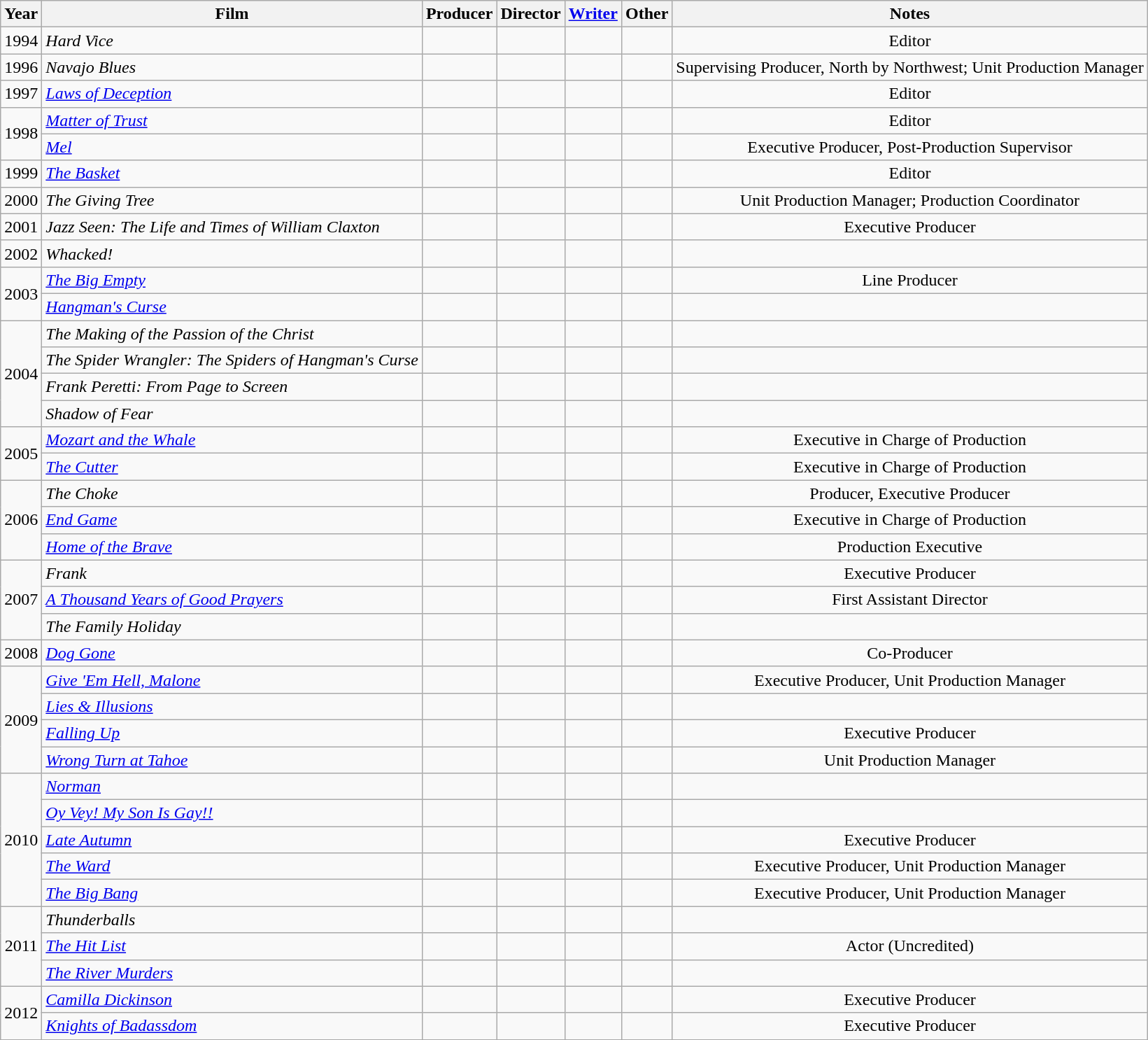<table class = "wikitable sortable" style="text-align:center">
<tr>
<th>Year</th>
<th>Film</th>
<th>Producer</th>
<th>Director</th>
<th><a href='#'>Writer</a></th>
<th>Other</th>
<th>Notes</th>
</tr>
<tr>
<td>1994</td>
<td style="text-align:left"><em>Hard Vice</em></td>
<td></td>
<td></td>
<td></td>
<td></td>
<td>Editor</td>
</tr>
<tr>
<td>1996</td>
<td style="text-align:left"><em>Navajo Blues</em></td>
<td></td>
<td></td>
<td></td>
<td></td>
<td>Supervising Producer, North by Northwest; Unit Production Manager</td>
</tr>
<tr>
<td>1997</td>
<td style="text-align:left"><em><a href='#'>Laws of Deception</a></em></td>
<td></td>
<td></td>
<td></td>
<td></td>
<td>Editor</td>
</tr>
<tr>
<td rowspan="2">1998</td>
<td style="text-align:left"><em><a href='#'>Matter of Trust</a></em></td>
<td></td>
<td></td>
<td></td>
<td></td>
<td>Editor</td>
</tr>
<tr>
<td style="text-align:left"><em><a href='#'>Mel</a></em></td>
<td></td>
<td></td>
<td></td>
<td></td>
<td>Executive Producer, Post-Production Supervisor</td>
</tr>
<tr>
<td>1999</td>
<td style="text-align:left"><em><a href='#'>The Basket</a></em></td>
<td></td>
<td></td>
<td></td>
<td></td>
<td>Editor</td>
</tr>
<tr>
<td>2000</td>
<td style="text-align:left"><em>The Giving Tree</em></td>
<td></td>
<td></td>
<td></td>
<td></td>
<td>Unit Production Manager; Production Coordinator</td>
</tr>
<tr>
<td>2001</td>
<td style="text-align:left"><em>Jazz Seen: The Life and Times of William Claxton</em></td>
<td></td>
<td></td>
<td></td>
<td></td>
<td>Executive Producer</td>
</tr>
<tr>
<td>2002</td>
<td style="text-align:left"><em>Whacked!</em></td>
<td></td>
<td></td>
<td></td>
<td></td>
<td></td>
</tr>
<tr>
<td rowspan="2">2003</td>
<td style="text-align:left"><em><a href='#'>The Big Empty</a></em></td>
<td></td>
<td></td>
<td></td>
<td></td>
<td>Line Producer</td>
</tr>
<tr>
<td style="text-align:left"><em><a href='#'>Hangman's Curse</a></em></td>
<td></td>
<td></td>
<td></td>
<td></td>
<td></td>
</tr>
<tr>
<td rowspan="4">2004</td>
<td style="text-align:left"><em>The Making of the Passion of the Christ</em></td>
<td></td>
<td></td>
<td></td>
<td></td>
<td></td>
</tr>
<tr>
<td style="text-align:left"><em>The Spider Wrangler: The Spiders of Hangman's Curse</em></td>
<td></td>
<td></td>
<td></td>
<td></td>
<td></td>
</tr>
<tr>
<td style="text-align:left"><em>Frank Peretti: From Page to Screen</em></td>
<td></td>
<td></td>
<td></td>
<td></td>
<td></td>
</tr>
<tr>
<td style="text-align:left"><em>Shadow of Fear</em></td>
<td></td>
<td></td>
<td></td>
<td></td>
<td></td>
</tr>
<tr>
<td rowspan="2">2005</td>
<td style="text-align:left"><em><a href='#'>Mozart and the Whale</a></em></td>
<td></td>
<td></td>
<td></td>
<td></td>
<td>Executive in Charge of Production</td>
</tr>
<tr>
<td style="text-align:left"><em><a href='#'>The Cutter</a></em></td>
<td></td>
<td></td>
<td></td>
<td></td>
<td>Executive in Charge of Production</td>
</tr>
<tr>
<td rowspan="3">2006</td>
<td style="text-align:left"><em>The Choke</em></td>
<td></td>
<td></td>
<td></td>
<td></td>
<td>Producer, Executive Producer</td>
</tr>
<tr>
<td style="text-align:left"><em><a href='#'>End Game</a></em></td>
<td></td>
<td></td>
<td></td>
<td></td>
<td>Executive in Charge of Production</td>
</tr>
<tr>
<td style="text-align:left"><em><a href='#'>Home of the Brave</a></em></td>
<td></td>
<td></td>
<td></td>
<td></td>
<td>Production Executive</td>
</tr>
<tr>
<td rowspan="3">2007</td>
<td style="text-align:left"><em>Frank</em></td>
<td></td>
<td></td>
<td></td>
<td></td>
<td>Executive Producer</td>
</tr>
<tr>
<td style="text-align:left"><em><a href='#'>A Thousand Years of Good Prayers</a></em></td>
<td></td>
<td></td>
<td></td>
<td></td>
<td>First Assistant Director</td>
</tr>
<tr>
<td style="text-align:left"><em>The Family Holiday</em></td>
<td></td>
<td></td>
<td></td>
<td></td>
<td></td>
</tr>
<tr>
<td>2008</td>
<td style="text-align:left"><em><a href='#'>Dog Gone</a></em></td>
<td></td>
<td></td>
<td></td>
<td></td>
<td>Co-Producer</td>
</tr>
<tr>
<td rowspan="4">2009</td>
<td style="text-align:left"><em><a href='#'>Give 'Em Hell, Malone</a></em></td>
<td></td>
<td></td>
<td></td>
<td></td>
<td>Executive Producer, Unit Production Manager</td>
</tr>
<tr>
<td style="text-align:left"><em><a href='#'>Lies & Illusions</a></em></td>
<td></td>
<td></td>
<td></td>
<td></td>
<td></td>
</tr>
<tr>
<td style="text-align:left"><em><a href='#'>Falling Up</a></em></td>
<td></td>
<td></td>
<td></td>
<td></td>
<td>Executive Producer</td>
</tr>
<tr>
<td style="text-align:left"><em><a href='#'>Wrong Turn at Tahoe</a></em></td>
<td></td>
<td></td>
<td></td>
<td></td>
<td>Unit Production Manager</td>
</tr>
<tr>
<td rowspan="5">2010</td>
<td style="text-align:left"><em><a href='#'>Norman</a></em></td>
<td></td>
<td></td>
<td></td>
<td></td>
<td></td>
</tr>
<tr>
<td style="text-align:left"><em><a href='#'>Oy Vey! My Son Is Gay!!</a></em></td>
<td></td>
<td></td>
<td></td>
<td></td>
<td></td>
</tr>
<tr>
<td style="text-align:left"><em><a href='#'>Late Autumn</a></em></td>
<td></td>
<td></td>
<td></td>
<td></td>
<td>Executive Producer</td>
</tr>
<tr>
<td style="text-align:left"><em><a href='#'>The Ward</a></em></td>
<td></td>
<td></td>
<td></td>
<td></td>
<td>Executive Producer, Unit Production Manager</td>
</tr>
<tr>
<td style="text-align:left"><em><a href='#'>The Big Bang</a></em></td>
<td></td>
<td></td>
<td></td>
<td></td>
<td>Executive Producer, Unit Production Manager</td>
</tr>
<tr>
<td rowspan="3">2011</td>
<td style="text-align:left"><em>Thunderballs</em></td>
<td></td>
<td></td>
<td></td>
<td></td>
<td></td>
</tr>
<tr>
<td style="text-align:left"><em><a href='#'>The Hit List</a></em></td>
<td></td>
<td></td>
<td></td>
<td></td>
<td>Actor (Uncredited)</td>
</tr>
<tr>
<td style="text-align:left"><em><a href='#'>The River Murders</a></em></td>
<td></td>
<td></td>
<td></td>
<td></td>
<td></td>
</tr>
<tr>
<td rowspan="2">2012</td>
<td style="text-align:left"><em><a href='#'>Camilla Dickinson</a></em></td>
<td></td>
<td></td>
<td></td>
<td></td>
<td>Executive Producer</td>
</tr>
<tr>
<td style="text-align:left"><em><a href='#'>Knights of Badassdom</a></em></td>
<td></td>
<td></td>
<td></td>
<td></td>
<td>Executive Producer</td>
</tr>
<tr>
</tr>
</table>
